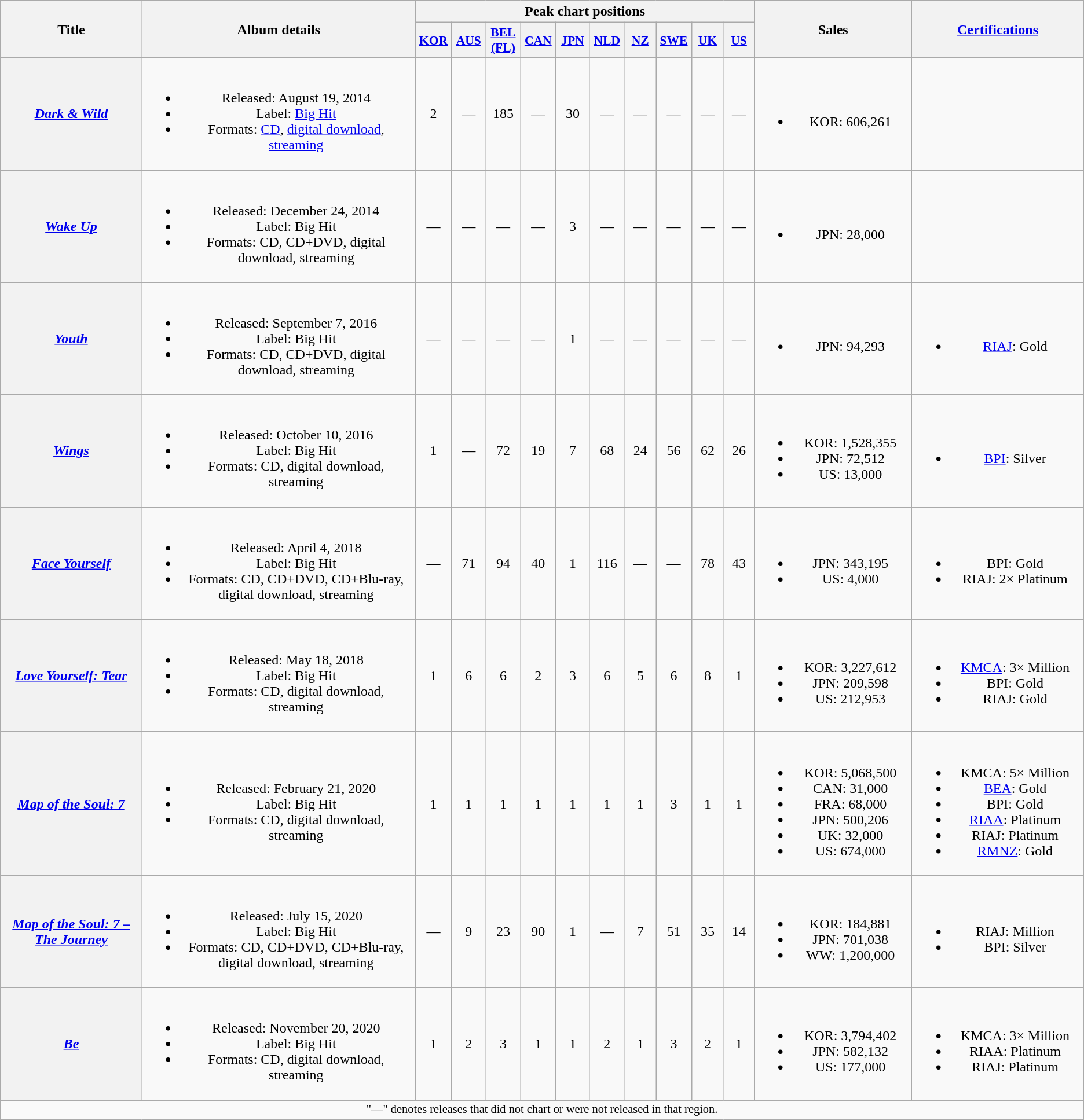<table class="wikitable plainrowheaders" style="text-align:center;">
<tr>
<th rowspan="2" style="width:14em;">Title</th>
<th rowspan="2" style="width:28em;">Album details</th>
<th colspan="10">Peak chart positions</th>
<th rowspan="2" style="width:14em;">Sales</th>
<th scope="col" rowspan="2" style="width:16em;"><a href='#'>Certifications</a><br></th>
</tr>
<tr>
<th scope="col" style="width:2.5em;font-size:90%;"><a href='#'>KOR</a><br></th>
<th scope="col" style="width:2.5em;font-size:90%;"><a href='#'>AUS</a><br></th>
<th scope="col" style="width:2.5em;font-size:90%;"><a href='#'>BEL<br>(FL)</a><br></th>
<th scope="col" style="width:2.5em;font-size:90%;"><a href='#'>CAN</a><br></th>
<th scope="col" style="width:2.5em;font-size:90%;"><a href='#'>JPN</a><br></th>
<th scope="col" style="width:2.5em;font-size:90%;"><a href='#'>NLD</a><br></th>
<th scope="col" style="width:2.5em;font-size:90%;"><a href='#'>NZ</a><br></th>
<th scope="col" style="width:2.5em;font-size:90%;"><a href='#'>SWE</a><br></th>
<th scope="col" style="width:2.5em;font-size:90%;"><a href='#'>UK</a><br></th>
<th scope="col" style="width:2.5em;font-size:90%;"><a href='#'>US</a><br></th>
</tr>
<tr>
<th scope="row"><em><a href='#'>Dark & Wild</a></em></th>
<td><br><ul><li>Released: August 19, 2014</li><li>Label: <a href='#'>Big Hit</a></li><li>Formats: <a href='#'>CD</a>, <a href='#'>digital download</a>, <a href='#'>streaming</a></li></ul></td>
<td>2</td>
<td>—</td>
<td>185</td>
<td>—</td>
<td>30</td>
<td>—</td>
<td>—</td>
<td>—</td>
<td>—</td>
<td>—</td>
<td><br><ul><li>KOR: 606,261</li></ul></td>
<td></td>
</tr>
<tr>
<th scope="row"><em><a href='#'>Wake Up</a></em></th>
<td><br><ul><li>Released: December 24, 2014</li><li>Label: Big Hit</li><li>Formats: CD, CD+DVD, digital download, streaming</li></ul></td>
<td>—</td>
<td>—</td>
<td>—</td>
<td>—</td>
<td>3</td>
<td>—</td>
<td>—</td>
<td>—</td>
<td>—</td>
<td>—</td>
<td><br><ul><li>JPN: 28,000</li></ul></td>
<td></td>
</tr>
<tr>
<th scope="row"><em><a href='#'>Youth</a></em></th>
<td><br><ul><li>Released: September 7, 2016</li><li>Label: Big Hit</li><li>Formats: CD, CD+DVD, digital download, streaming</li></ul></td>
<td>—</td>
<td>—</td>
<td>—</td>
<td>—</td>
<td>1</td>
<td>—</td>
<td>—</td>
<td>—</td>
<td>—</td>
<td>—</td>
<td><br><ul><li>JPN: 94,293</li></ul></td>
<td><br><ul><li><a href='#'>RIAJ</a>: Gold</li></ul></td>
</tr>
<tr>
<th scope="row"><em><a href='#'>Wings</a></em></th>
<td><br><ul><li>Released: October 10, 2016</li><li>Label: Big Hit</li><li>Formats: CD, digital download, streaming</li></ul></td>
<td>1</td>
<td>—</td>
<td>72</td>
<td>19</td>
<td>7</td>
<td>68</td>
<td>24</td>
<td>56</td>
<td>62</td>
<td>26</td>
<td><br><ul><li>KOR: 1,528,355</li><li>JPN: 72,512</li><li>US: 13,000</li></ul></td>
<td><br><ul><li><a href='#'>BPI</a>: Silver</li></ul></td>
</tr>
<tr>
<th scope="row"><em><a href='#'>Face Yourself</a></em></th>
<td><br><ul><li>Released: April 4, 2018</li><li>Label: Big Hit</li><li>Formats: CD, CD+DVD, CD+Blu-ray, digital download, streaming</li></ul></td>
<td>—</td>
<td>71</td>
<td>94</td>
<td>40</td>
<td>1</td>
<td>116</td>
<td>—</td>
<td>—</td>
<td>78</td>
<td>43</td>
<td><br><ul><li>JPN: 343,195</li><li>US: 4,000</li></ul></td>
<td><br><ul><li>BPI: Gold</li><li>RIAJ: 2× Platinum</li></ul></td>
</tr>
<tr>
<th scope="row"><em><a href='#'>Love Yourself: Tear</a></em></th>
<td><br><ul><li>Released: May 18, 2018</li><li>Label: Big Hit</li><li>Formats: CD, digital download, streaming</li></ul></td>
<td>1</td>
<td>6</td>
<td>6</td>
<td>2</td>
<td>3</td>
<td>6</td>
<td>5</td>
<td>6</td>
<td>8</td>
<td>1</td>
<td><br><ul><li>KOR: 3,227,612</li><li>JPN: 209,598</li><li>US: 212,953</li></ul></td>
<td><br><ul><li><a href='#'>KMCA</a>: 3× Million</li><li>BPI: Gold</li><li>RIAJ: Gold</li></ul></td>
</tr>
<tr>
<th scope="row"><em><a href='#'>Map of the Soul: 7</a></em></th>
<td><br><ul><li>Released: February 21, 2020</li><li>Label: Big Hit</li><li>Formats: CD, digital download, streaming</li></ul></td>
<td>1</td>
<td>1</td>
<td>1</td>
<td>1</td>
<td>1</td>
<td>1</td>
<td>1</td>
<td>3</td>
<td>1</td>
<td>1</td>
<td><br><ul><li>KOR: 5,068,500</li><li>CAN: 31,000</li><li>FRA: 68,000</li><li>JPN: 500,206</li><li>UK: 32,000</li><li>US: 674,000</li></ul></td>
<td><br><ul><li>KMCA: 5× Million</li><li><a href='#'>BEA</a>: Gold</li><li>BPI: Gold</li><li><a href='#'>RIAA</a>: Platinum</li><li>RIAJ: Platinum</li><li><a href='#'>RMNZ</a>: Gold</li></ul></td>
</tr>
<tr>
<th scope="row"><em><a href='#'>Map of the Soul: 7 – The Journey</a></em></th>
<td><br><ul><li>Released: July 15, 2020</li><li>Label: Big Hit</li><li>Formats: CD, CD+DVD, CD+Blu-ray, digital download, streaming</li></ul></td>
<td>—</td>
<td>9</td>
<td>23</td>
<td>90</td>
<td>1</td>
<td>—</td>
<td>7</td>
<td>51</td>
<td>35</td>
<td>14</td>
<td><br><ul><li>KOR: 184,881</li><li>JPN: 701,038</li><li>WW: 1,200,000</li></ul></td>
<td><br><ul><li>RIAJ: Million</li><li>BPI: Silver</li></ul></td>
</tr>
<tr>
<th scope="row"><em><a href='#'>Be</a></em></th>
<td><br><ul><li>Released: November 20, 2020</li><li>Label: Big Hit</li><li>Formats: CD, digital download, streaming</li></ul></td>
<td>1</td>
<td>2</td>
<td>3</td>
<td>1</td>
<td>1</td>
<td>2</td>
<td>1</td>
<td>3</td>
<td>2</td>
<td>1</td>
<td><br><ul><li>KOR: 3,794,402</li><li>JPN: 582,132</li><li>US: 177,000</li></ul></td>
<td><br><ul><li>KMCA: 3× Million</li><li>RIAA: Platinum</li><li>RIAJ: Platinum</li></ul></td>
</tr>
<tr>
<td colspan="19" style="font-size:85%" align="center">"—" denotes releases that did not chart or were not released in that region.</td>
</tr>
</table>
